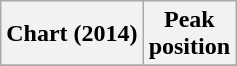<table class="wikitable">
<tr>
<th>Chart (2014)</th>
<th>Peak<br>position</th>
</tr>
<tr>
</tr>
</table>
